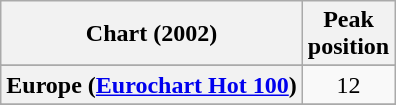<table class="wikitable sortable plainrowheaders" style="text-align:center">
<tr>
<th scope="col">Chart (2002)</th>
<th scope="col">Peak<br>position</th>
</tr>
<tr>
</tr>
<tr>
</tr>
<tr>
<th scope="row">Europe (<a href='#'>Eurochart Hot 100</a>)</th>
<td>12</td>
</tr>
<tr>
</tr>
<tr>
</tr>
<tr>
</tr>
<tr>
</tr>
<tr>
</tr>
<tr>
</tr>
<tr>
</tr>
<tr>
</tr>
<tr>
</tr>
<tr>
</tr>
</table>
